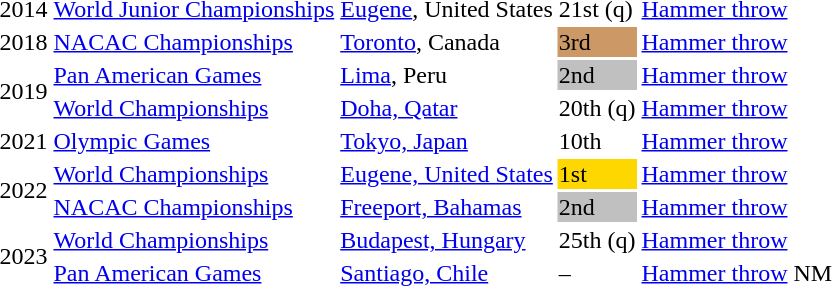<table>
<tr>
<td>2014</td>
<td><a href='#'>World Junior Championships</a></td>
<td><a href='#'>Eugene</a>, United States</td>
<td>21st (q)</td>
<td><a href='#'>Hammer throw</a></td>
<td></td>
</tr>
<tr>
<td>2018</td>
<td><a href='#'>NACAC Championships</a></td>
<td><a href='#'>Toronto</a>, Canada</td>
<td bgcolor=cc9966>3rd</td>
<td><a href='#'>Hammer throw</a></td>
<td></td>
</tr>
<tr>
<td rowspan=2>2019</td>
<td><a href='#'>Pan American Games</a></td>
<td><a href='#'>Lima</a>, Peru</td>
<td bgcolor=silver>2nd</td>
<td><a href='#'>Hammer throw</a></td>
<td></td>
</tr>
<tr>
<td><a href='#'>World Championships</a></td>
<td><a href='#'>Doha, Qatar</a></td>
<td>20th (q)</td>
<td><a href='#'>Hammer throw</a></td>
<td></td>
</tr>
<tr>
<td>2021</td>
<td><a href='#'>Olympic Games</a></td>
<td><a href='#'>Tokyo, Japan</a></td>
<td>10th</td>
<td><a href='#'>Hammer throw</a></td>
<td></td>
</tr>
<tr>
<td rowspan=2>2022</td>
<td><a href='#'>World Championships</a></td>
<td><a href='#'>Eugene, United States</a></td>
<td bgcolor=gold>1st</td>
<td><a href='#'>Hammer throw</a></td>
<td></td>
</tr>
<tr>
<td><a href='#'>NACAC Championships</a></td>
<td><a href='#'>Freeport, Bahamas</a></td>
<td bgcolor=silver>2nd</td>
<td><a href='#'>Hammer throw</a></td>
<td></td>
</tr>
<tr>
<td rowspan=2>2023</td>
<td><a href='#'>World Championships</a></td>
<td><a href='#'>Budapest, Hungary</a></td>
<td>25th (q)</td>
<td><a href='#'>Hammer throw</a></td>
<td></td>
</tr>
<tr>
<td><a href='#'>Pan American Games</a></td>
<td><a href='#'>Santiago, Chile</a></td>
<td>–</td>
<td><a href='#'>Hammer throw</a></td>
<td>NM</td>
</tr>
</table>
